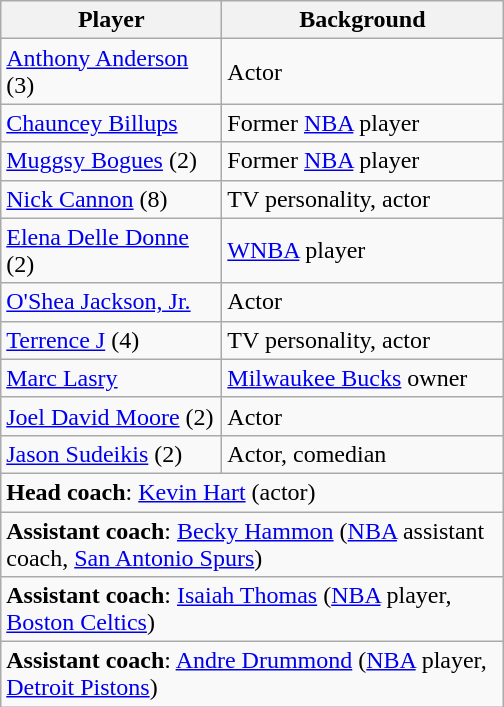<table class="wikitable">
<tr>
<th width=140>Player</th>
<th width=180>Background</th>
</tr>
<tr>
<td><a href='#'>Anthony Anderson</a> (3)</td>
<td>Actor</td>
</tr>
<tr>
<td><a href='#'>Chauncey Billups</a></td>
<td>Former <a href='#'>NBA</a> player</td>
</tr>
<tr>
<td><a href='#'>Muggsy Bogues</a> (2)</td>
<td>Former <a href='#'>NBA</a> player</td>
</tr>
<tr>
<td><a href='#'>Nick Cannon</a> (8)</td>
<td>TV personality, actor</td>
</tr>
<tr>
<td><a href='#'>Elena Delle Donne</a> (2)</td>
<td><a href='#'>WNBA</a> player</td>
</tr>
<tr>
<td><a href='#'>O'Shea Jackson, Jr.</a></td>
<td>Actor</td>
</tr>
<tr>
<td><a href='#'>Terrence J</a> (4)</td>
<td>TV personality, actor</td>
</tr>
<tr>
<td><a href='#'>Marc Lasry</a></td>
<td><a href='#'>Milwaukee Bucks</a> owner</td>
</tr>
<tr>
<td><a href='#'>Joel David Moore</a> (2)</td>
<td>Actor</td>
</tr>
<tr>
<td><a href='#'>Jason Sudeikis</a> (2)</td>
<td>Actor, comedian</td>
</tr>
<tr>
<td colspan="3"><strong>Head coach</strong>: <a href='#'>Kevin Hart</a> (actor)</td>
</tr>
<tr>
<td colspan="3"><strong>Assistant coach</strong>: <a href='#'>Becky Hammon</a> (<a href='#'>NBA</a> assistant coach, <a href='#'>San Antonio Spurs</a>)</td>
</tr>
<tr>
<td colspan="3"><strong>Assistant coach</strong>: <a href='#'>Isaiah Thomas</a> (<a href='#'>NBA</a> player, <a href='#'>Boston Celtics</a>)</td>
</tr>
<tr>
<td colspan="3"><strong>Assistant coach</strong>: <a href='#'>Andre Drummond</a> (<a href='#'>NBA</a> player, <a href='#'>Detroit Pistons</a>)</td>
</tr>
</table>
